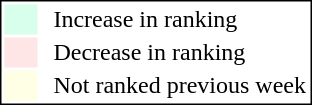<table style="border:1px solid black; float:right;">
<tr>
<td style="background:#D8FFEB; width:20px;"></td>
<td> </td>
<td>Increase in ranking</td>
</tr>
<tr>
<td style="background:#FFE6E6; width:20px;"></td>
<td> </td>
<td>Decrease in ranking</td>
</tr>
<tr>
<td style="background:#FFFFE6; width:20px;"></td>
<td> </td>
<td>Not ranked previous week</td>
</tr>
</table>
